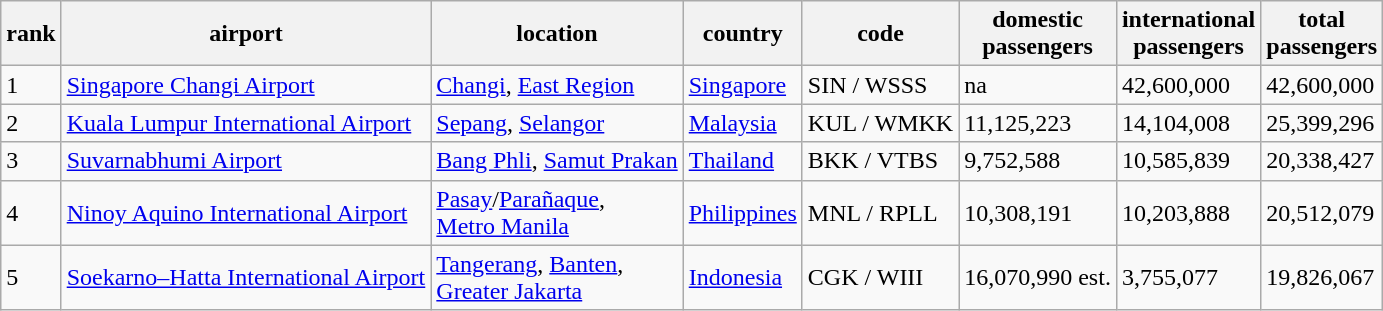<table class="wikitable sortable">
<tr>
<th>rank</th>
<th>airport</th>
<th>location</th>
<th>country</th>
<th>code<br><small></small></th>
<th>domestic<br>passengers</th>
<th>international<br>passengers</th>
<th>total<br>passengers</th>
</tr>
<tr>
<td>1</td>
<td><a href='#'>Singapore Changi Airport</a></td>
<td><a href='#'>Changi</a>, <a href='#'>East Region</a></td>
<td><a href='#'>Singapore</a></td>
<td>SIN / WSSS</td>
<td>na</td>
<td>42,600,000</td>
<td>42,600,000</td>
</tr>
<tr>
<td>2</td>
<td><a href='#'>Kuala Lumpur International Airport</a></td>
<td><a href='#'>Sepang</a>, <a href='#'>Selangor</a></td>
<td><a href='#'>Malaysia</a></td>
<td>KUL / WMKK</td>
<td>11,125,223</td>
<td>14,104,008</td>
<td>25,399,296</td>
</tr>
<tr>
<td>3</td>
<td><a href='#'>Suvarnabhumi Airport</a></td>
<td><a href='#'>Bang Phli</a>, <a href='#'>Samut Prakan</a></td>
<td><a href='#'>Thailand</a></td>
<td>BKK / VTBS</td>
<td>9,752,588</td>
<td>10,585,839</td>
<td>20,338,427</td>
</tr>
<tr>
<td>4</td>
<td><a href='#'>Ninoy Aquino International Airport</a></td>
<td><a href='#'>Pasay</a>/<a href='#'>Parañaque</a>,<br><a href='#'>Metro Manila</a></td>
<td><a href='#'>Philippines</a></td>
<td>MNL / RPLL</td>
<td>10,308,191</td>
<td>10,203,888</td>
<td>20,512,079</td>
</tr>
<tr>
<td>5</td>
<td><a href='#'>Soekarno–Hatta International Airport</a></td>
<td><a href='#'>Tangerang</a>, <a href='#'>Banten</a>,<br><a href='#'>Greater Jakarta</a></td>
<td><a href='#'>Indonesia</a></td>
<td>CGK / WIII</td>
<td>16,070,990 est.</td>
<td>3,755,077</td>
<td>19,826,067</td>
</tr>
</table>
